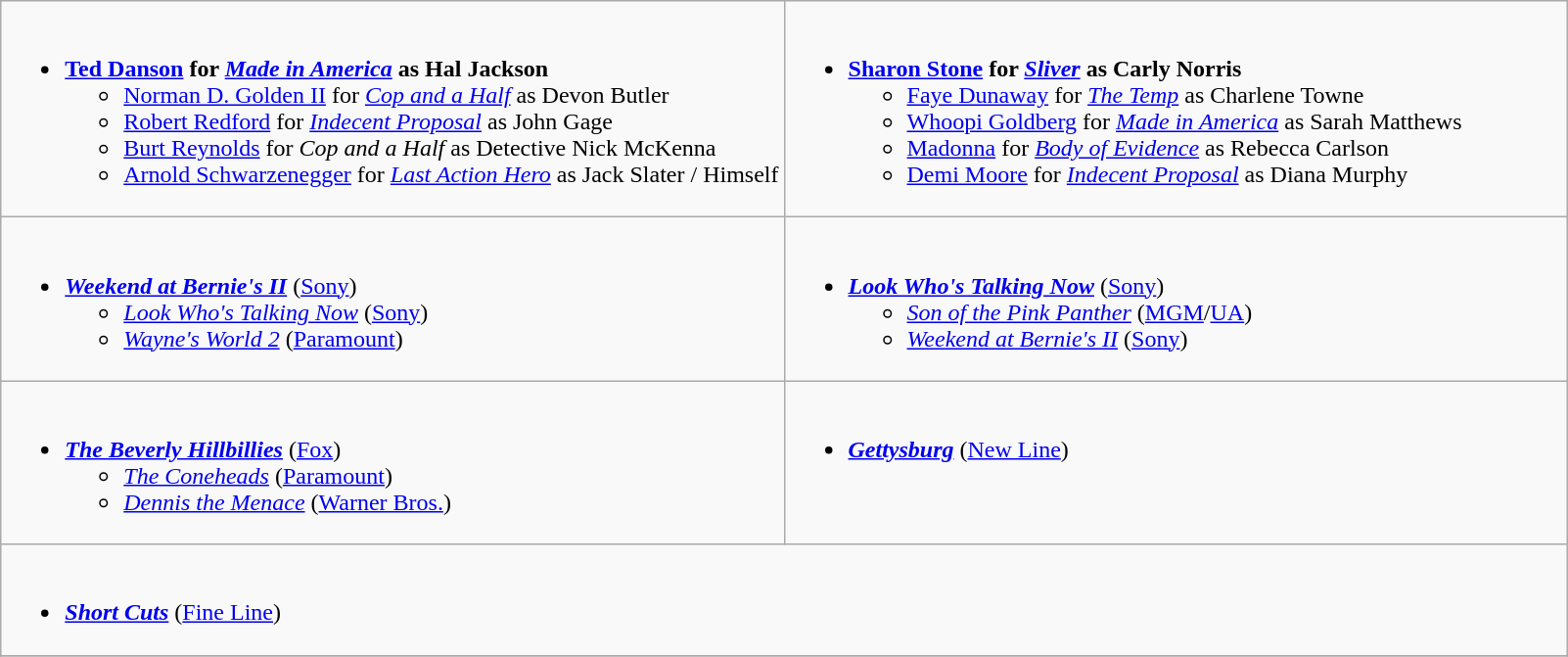<table class=wikitable>
<tr>
<td valign="top" width="50%"><br><ul><li><strong><a href='#'>Ted Danson</a> for <em><a href='#'>Made in America</a></em> as Hal Jackson</strong><ul><li><a href='#'>Norman D. Golden II</a> for <em><a href='#'>Cop and a Half</a></em> as Devon Butler</li><li><a href='#'>Robert Redford</a> for <em><a href='#'>Indecent Proposal</a></em> as John Gage</li><li><a href='#'>Burt Reynolds</a> for <em>Cop and a Half</em> as Detective Nick McKenna</li><li><a href='#'>Arnold Schwarzenegger</a> for <em><a href='#'>Last Action Hero</a></em> as Jack Slater / Himself</li></ul></li></ul></td>
<td valign="top" width="80%"><br><ul><li><strong><a href='#'>Sharon Stone</a> for <em><a href='#'>Sliver</a></em> as Carly Norris</strong><ul><li><a href='#'>Faye Dunaway</a> for <em><a href='#'>The Temp</a></em> as Charlene Towne</li><li><a href='#'>Whoopi Goldberg</a> for <em><a href='#'>Made in America</a></em> as Sarah Matthews</li><li><a href='#'>Madonna</a> for <em><a href='#'>Body of Evidence</a></em> as Rebecca Carlson</li><li><a href='#'>Demi Moore</a> for <em><a href='#'>Indecent Proposal</a></em> as Diana Murphy</li></ul></li></ul></td>
</tr>
<tr>
<td valign="top" width="50%"><br><ul><li><strong><em><a href='#'>Weekend at Bernie's II</a></em></strong> (<a href='#'>Sony</a>)<ul><li><em><a href='#'>Look Who's Talking Now</a></em> (<a href='#'>Sony</a>)</li><li><em><a href='#'>Wayne's World 2</a></em> (<a href='#'>Paramount</a>)</li></ul></li></ul></td>
<td valign="top" width="80%"><br><ul><li><strong><em><a href='#'>Look Who's Talking Now</a></em></strong> (<a href='#'>Sony</a>)<ul><li><em><a href='#'>Son of the Pink Panther</a></em> (<a href='#'>MGM</a>/<a href='#'>UA</a>)</li><li><em><a href='#'>Weekend at Bernie's II</a></em> (<a href='#'>Sony</a>)</li></ul></li></ul></td>
</tr>
<tr>
<td valign="top" width="50%"><br><ul><li><strong><em><a href='#'>The Beverly Hillbillies</a></em></strong> (<a href='#'>Fox</a>)<ul><li><em><a href='#'>The Coneheads</a></em> (<a href='#'>Paramount</a>)</li><li><em><a href='#'>Dennis the Menace</a></em> (<a href='#'>Warner Bros.</a>)</li></ul></li></ul></td>
<td valign="top" width="80%"><br><ul><li><strong><em><a href='#'>Gettysburg</a></em></strong> (<a href='#'>New Line</a>)</li></ul></td>
</tr>
<tr>
<td colspan="2" valign="top" width="50%"><br><ul><li><strong><em><a href='#'>Short Cuts</a></em></strong> (<a href='#'>Fine Line</a>)</li></ul></td>
</tr>
<tr>
</tr>
</table>
